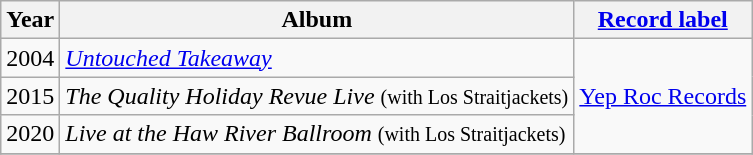<table class="wikitable" style=text-align:center;>
<tr>
<th>Year</th>
<th>Album</th>
<th><a href='#'>Record label</a></th>
</tr>
<tr>
<td>2004</td>
<td align=left><em><a href='#'>Untouched Takeaway</a></em></td>
<td rowspan="3"><a href='#'>Yep Roc Records</a></td>
</tr>
<tr>
<td>2015</td>
<td align=left><em>The Quality Holiday Revue Live</em> <small>(with Los Straitjackets)</small></td>
</tr>
<tr>
<td>2020</td>
<td align=left><em>Live at the Haw River Ballroom</em> <small>(with Los Straitjackets)</small></td>
</tr>
<tr>
</tr>
</table>
